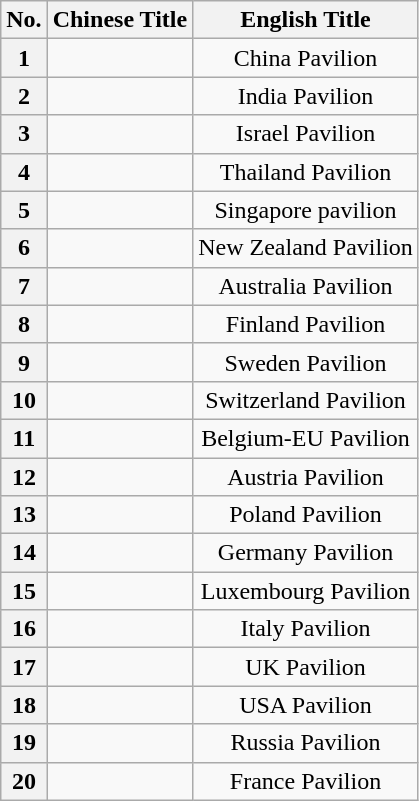<table class="wikitable" style="text-align:center;">
<tr>
<th>No.</th>
<th>Chinese Title</th>
<th>English Title</th>
</tr>
<tr>
<th>1</th>
<td></td>
<td>China Pavilion</td>
</tr>
<tr>
<th>2</th>
<td></td>
<td>India Pavilion</td>
</tr>
<tr>
<th>3</th>
<td></td>
<td>Israel Pavilion</td>
</tr>
<tr>
<th>4</th>
<td></td>
<td>Thailand Pavilion</td>
</tr>
<tr>
<th>5</th>
<td></td>
<td>Singapore pavilion</td>
</tr>
<tr>
<th>6</th>
<td></td>
<td>New Zealand Pavilion</td>
</tr>
<tr>
<th>7</th>
<td></td>
<td>Australia Pavilion</td>
</tr>
<tr>
<th>8</th>
<td></td>
<td>Finland Pavilion</td>
</tr>
<tr>
<th>9</th>
<td></td>
<td>Sweden Pavilion</td>
</tr>
<tr>
<th>10</th>
<td></td>
<td>Switzerland Pavilion</td>
</tr>
<tr>
<th>11</th>
<td></td>
<td>Belgium-EU Pavilion</td>
</tr>
<tr>
<th>12</th>
<td></td>
<td>Austria Pavilion</td>
</tr>
<tr>
<th>13</th>
<td></td>
<td>Poland Pavilion</td>
</tr>
<tr>
<th>14</th>
<td></td>
<td>Germany Pavilion</td>
</tr>
<tr>
<th>15</th>
<td></td>
<td>Luxembourg Pavilion</td>
</tr>
<tr>
<th>16</th>
<td></td>
<td>Italy Pavilion</td>
</tr>
<tr>
<th>17</th>
<td></td>
<td>UK Pavilion</td>
</tr>
<tr>
<th>18</th>
<td></td>
<td>USA Pavilion</td>
</tr>
<tr>
<th>19</th>
<td></td>
<td>Russia Pavilion</td>
</tr>
<tr>
<th>20</th>
<td></td>
<td>France Pavilion</td>
</tr>
</table>
